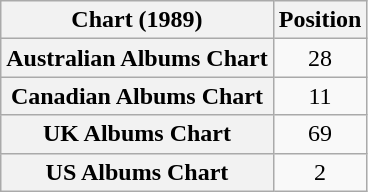<table class="wikitable sortable plainrowheaders">
<tr>
<th scope="col">Chart (1989)</th>
<th scope="col">Position</th>
</tr>
<tr>
<th scope="row">Australian Albums Chart</th>
<td style="text-align:center;">28</td>
</tr>
<tr>
<th scope="row">Canadian Albums Chart</th>
<td style="text-align:center;">11</td>
</tr>
<tr>
<th scope="row">UK Albums Chart</th>
<td style="text-align:center;">69</td>
</tr>
<tr>
<th scope="row">US Albums Chart</th>
<td style="text-align:center;">2</td>
</tr>
</table>
